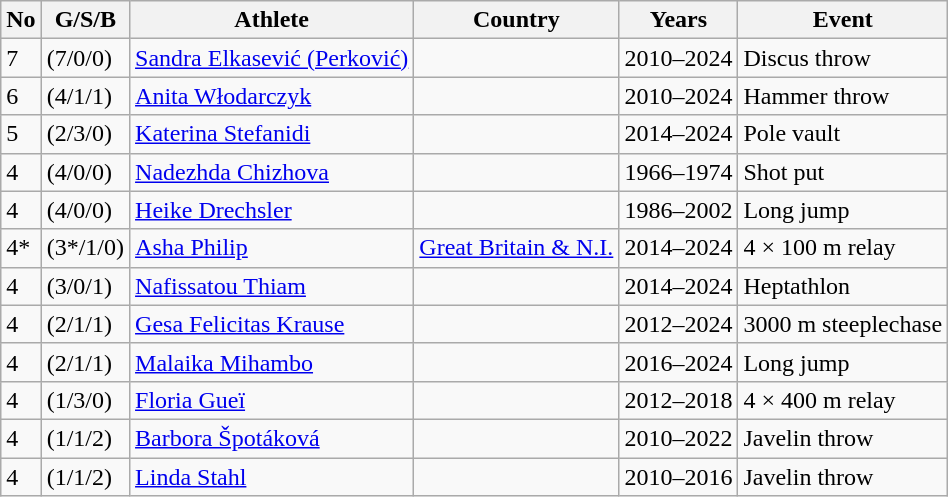<table class="wikitable sortable">
<tr>
<th>No</th>
<th>G/S/B</th>
<th>Athlete</th>
<th>Country</th>
<th>Years</th>
<th>Event</th>
</tr>
<tr>
<td>7</td>
<td>(7/0/0)</td>
<td><a href='#'>Sandra Elkasević (Perković)</a></td>
<td></td>
<td>2010–2024</td>
<td>Discus throw</td>
</tr>
<tr>
<td>6</td>
<td>(4/1/1)</td>
<td><a href='#'>Anita Włodarczyk</a></td>
<td></td>
<td>2010–2024</td>
<td>Hammer throw</td>
</tr>
<tr>
<td>5</td>
<td>(2/3/0)</td>
<td><a href='#'>Katerina Stefanidi</a></td>
<td></td>
<td>2014–2024</td>
<td>Pole vault</td>
</tr>
<tr>
<td>4</td>
<td>(4/0/0)</td>
<td><a href='#'>Nadezhda Chizhova</a></td>
<td></td>
<td>1966–1974</td>
<td>Shot put</td>
</tr>
<tr>
<td>4</td>
<td>(4/0/0)</td>
<td><a href='#'>Heike Drechsler</a></td>
<td><br></td>
<td>1986–2002</td>
<td>Long jump</td>
</tr>
<tr>
<td>4*</td>
<td>(3*/1/0)</td>
<td><a href='#'>Asha Philip</a></td>
<td> <a href='#'>Great Britain & N.I.</a></td>
<td>2014–2024</td>
<td>4 × 100 m relay</td>
</tr>
<tr>
<td>4</td>
<td>(3/0/1)</td>
<td><a href='#'>Nafissatou Thiam</a></td>
<td></td>
<td>2014–2024</td>
<td>Heptathlon</td>
</tr>
<tr>
<td>4</td>
<td>(2/1/1)</td>
<td><a href='#'>Gesa Felicitas Krause</a></td>
<td></td>
<td>2012–2024</td>
<td>3000 m steeplechase</td>
</tr>
<tr>
<td>4</td>
<td>(2/1/1)</td>
<td><a href='#'>Malaika Mihambo</a></td>
<td></td>
<td>2016–2024</td>
<td>Long jump</td>
</tr>
<tr>
<td>4</td>
<td>(1/3/0)</td>
<td><a href='#'>Floria Gueï</a></td>
<td></td>
<td>2012–2018</td>
<td>4 × 400 m relay</td>
</tr>
<tr>
<td>4</td>
<td>(1/1/2)</td>
<td><a href='#'>Barbora Špotáková</a></td>
<td></td>
<td>2010–2022</td>
<td>Javelin throw</td>
</tr>
<tr>
<td>4</td>
<td>(1/1/2)</td>
<td><a href='#'>Linda Stahl</a></td>
<td></td>
<td>2010–2016</td>
<td>Javelin throw</td>
</tr>
</table>
